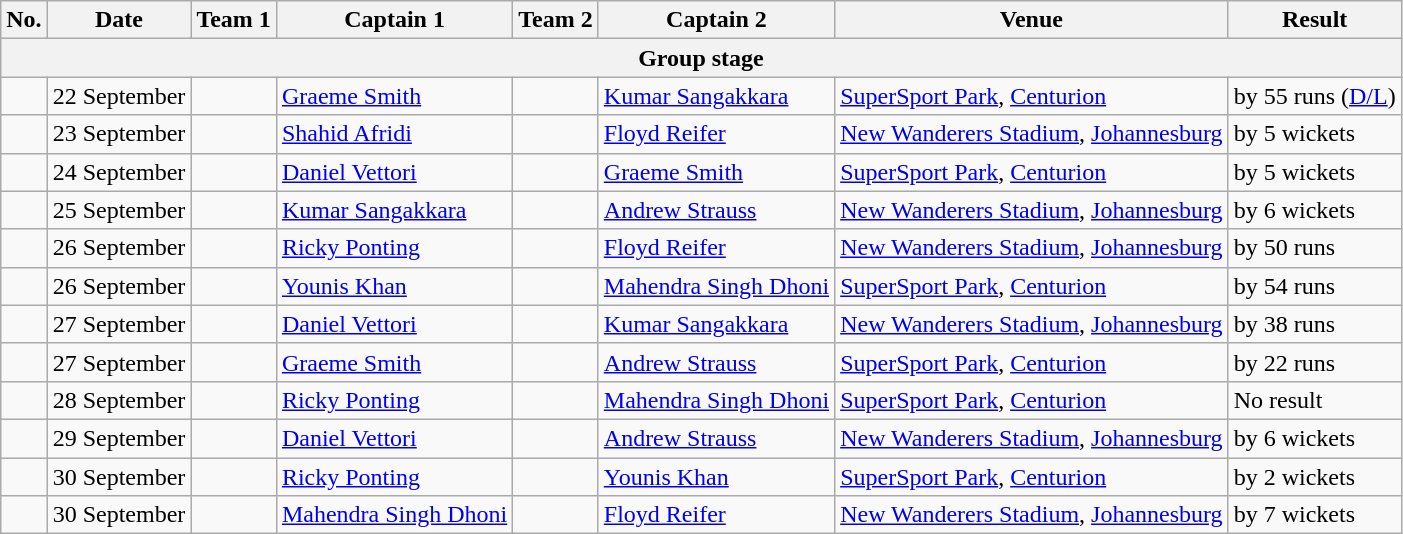<table class="wikitable">
<tr>
<th>No.</th>
<th>Date</th>
<th>Team 1</th>
<th>Captain 1</th>
<th>Team 2</th>
<th>Captain 2</th>
<th>Venue</th>
<th>Result</th>
</tr>
<tr>
<th colspan="9">Group stage</th>
</tr>
<tr>
<td></td>
<td>22 September</td>
<td></td>
<td><a href='#'>Graeme Smith</a></td>
<td></td>
<td><a href='#'>Kumar Sangakkara</a></td>
<td><a href='#'>SuperSport Park</a>, <a href='#'>Centurion</a></td>
<td> by 55 runs (<a href='#'>D/L</a>)</td>
</tr>
<tr>
<td></td>
<td>23 September</td>
<td></td>
<td><a href='#'>Shahid Afridi</a></td>
<td></td>
<td><a href='#'>Floyd Reifer</a></td>
<td><a href='#'>New Wanderers Stadium</a>, <a href='#'>Johannesburg</a></td>
<td> by 5 wickets</td>
</tr>
<tr>
<td></td>
<td>24 September</td>
<td></td>
<td><a href='#'>Daniel Vettori</a></td>
<td></td>
<td><a href='#'>Graeme Smith</a></td>
<td><a href='#'>SuperSport Park</a>, <a href='#'>Centurion</a></td>
<td> by 5 wickets</td>
</tr>
<tr>
<td></td>
<td>25 September</td>
<td></td>
<td><a href='#'>Kumar Sangakkara</a></td>
<td></td>
<td><a href='#'>Andrew Strauss</a></td>
<td><a href='#'>New Wanderers Stadium</a>, <a href='#'>Johannesburg</a></td>
<td> by 6 wickets</td>
</tr>
<tr>
<td></td>
<td>26 September</td>
<td></td>
<td><a href='#'>Ricky Ponting</a></td>
<td></td>
<td><a href='#'>Floyd Reifer</a></td>
<td><a href='#'>New Wanderers Stadium</a>, <a href='#'>Johannesburg</a></td>
<td> by 50 runs</td>
</tr>
<tr>
<td></td>
<td>26 September</td>
<td></td>
<td><a href='#'>Younis Khan</a></td>
<td></td>
<td><a href='#'>Mahendra Singh Dhoni</a></td>
<td><a href='#'>SuperSport Park</a>, <a href='#'>Centurion</a></td>
<td> by 54 runs</td>
</tr>
<tr>
<td></td>
<td>27 September</td>
<td></td>
<td><a href='#'>Daniel Vettori</a></td>
<td></td>
<td><a href='#'>Kumar Sangakkara</a></td>
<td><a href='#'>New Wanderers Stadium</a>, <a href='#'>Johannesburg</a></td>
<td> by 38 runs</td>
</tr>
<tr>
<td></td>
<td>27 September</td>
<td></td>
<td><a href='#'>Graeme Smith</a></td>
<td></td>
<td><a href='#'>Andrew Strauss</a></td>
<td><a href='#'>SuperSport Park</a>, <a href='#'>Centurion</a></td>
<td> by 22 runs</td>
</tr>
<tr>
<td></td>
<td>28 September</td>
<td></td>
<td><a href='#'>Ricky Ponting</a></td>
<td></td>
<td><a href='#'>Mahendra Singh Dhoni</a></td>
<td><a href='#'>SuperSport Park</a>, <a href='#'>Centurion</a></td>
<td>No result</td>
</tr>
<tr>
<td></td>
<td>29 September</td>
<td></td>
<td><a href='#'>Daniel Vettori</a></td>
<td></td>
<td><a href='#'>Andrew Strauss</a></td>
<td><a href='#'>New Wanderers Stadium</a>, <a href='#'>Johannesburg</a></td>
<td> by 6 wickets</td>
</tr>
<tr>
<td></td>
<td>30 September</td>
<td></td>
<td><a href='#'>Ricky Ponting</a></td>
<td></td>
<td><a href='#'>Younis Khan</a></td>
<td><a href='#'>SuperSport Park</a>, <a href='#'>Centurion</a></td>
<td> by 2 wickets</td>
</tr>
<tr>
<td></td>
<td>30 September</td>
<td></td>
<td><a href='#'>Mahendra Singh Dhoni</a></td>
<td></td>
<td><a href='#'>Floyd Reifer</a></td>
<td><a href='#'>New Wanderers Stadium</a>, <a href='#'>Johannesburg</a></td>
<td> by 7 wickets</td>
</tr>
</table>
